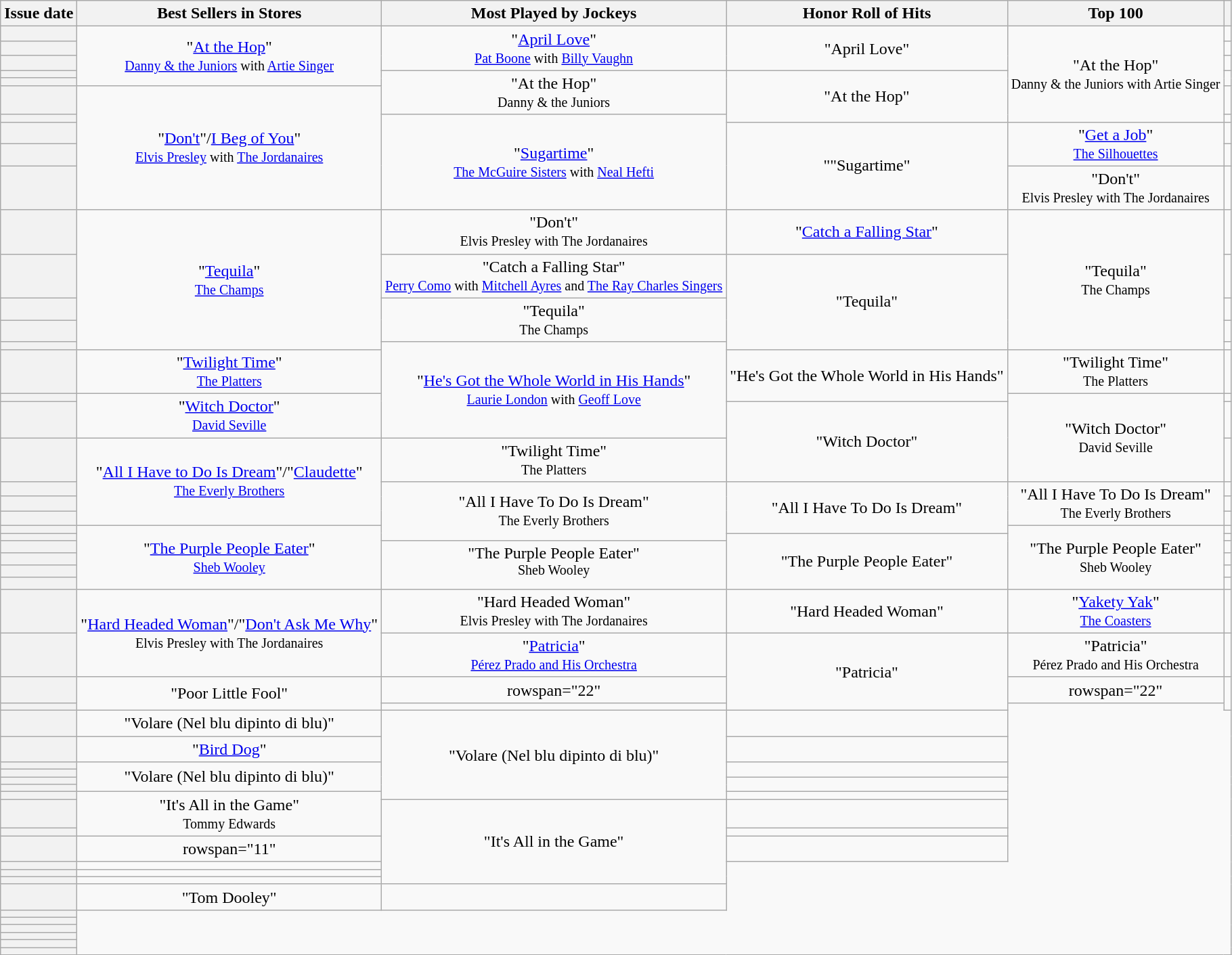<table class="wikitable sortable plainrowheaders" style="text-align:center;">
<tr>
<th>Issue date</th>
<th>Best Sellers in Stores</th>
<th>Most Played by Jockeys</th>
<th>Honor Roll of Hits</th>
<th>Top 100</th>
<th></th>
</tr>
<tr>
<th scope="row"></th>
<td rowspan="5">"<a href='#'>At the Hop</a>"<br><small><a href='#'>Danny & the Juniors</a> with <a href='#'>Artie Singer</a></small></td>
<td rowspan="3">"<a href='#'>April Love</a>"<br><small><a href='#'>Pat Boone</a> with <a href='#'>Billy Vaughn</a></small></td>
<td rowspan="3">"April Love"</td>
<td rowspan="7">"At the Hop"<br><small>Danny & the Juniors with Artie Singer</small></td>
<td></td>
</tr>
<tr>
<th scope="row"></th>
<td></td>
</tr>
<tr>
<th scope="row"></th>
<td></td>
</tr>
<tr>
<th scope="row"></th>
<td rowspan="3">"At the Hop"<br><small>Danny & the Juniors</small></td>
<td rowspan="4">"At the Hop"</td>
<td rowspan="2"></td>
</tr>
<tr>
<th scope="row"></th>
</tr>
<tr>
<th scope="row"></th>
<td rowspan="5">"<a href='#'>Don't</a>"/<a href='#'>I Beg of You</a>"<br><small><a href='#'>Elvis Presley</a> with <a href='#'>The Jordanaires</a></small></td>
<td></td>
</tr>
<tr>
<th scope="row"></th>
<td rowspan="4">"<a href='#'>Sugartime</a>"<br><small><a href='#'>The McGuire Sisters</a> with <a href='#'>Neal Hefti</a></small></td>
<td></td>
</tr>
<tr>
<th scope="row"></th>
<td rowspan="3">""Sugartime"</td>
<td rowspan="2">"<a href='#'>Get a Job</a>"<br><small><a href='#'>The Silhouettes</a></small></td>
<td></td>
</tr>
<tr>
<th scope="row"></th>
<td></td>
</tr>
<tr>
<th scope="row"></th>
<td>"Don't"<br><small>Elvis Presley with The Jordanaires</small></td>
<td></td>
</tr>
<tr>
<th scope="row"></th>
<td rowspan="5">"<a href='#'>Tequila</a>"<br><small><a href='#'>The Champs</a></small></td>
<td>"Don't"<br><small>Elvis Presley with The Jordanaires</small></td>
<td>"<a href='#'>Catch a Falling Star</a>"</td>
<td rowspan="5">"Tequila"<br><small>The Champs</small></td>
<td></td>
</tr>
<tr>
<th scope="row"></th>
<td>"Catch a Falling Star"<br><small><a href='#'>Perry Como</a> with <a href='#'>Mitchell Ayres</a> and <a href='#'>The Ray Charles Singers</a></small></td>
<td rowspan="4">"Tequila"</td>
<td></td>
</tr>
<tr>
<th scope="row"></th>
<td rowspan="2">"Tequila"<br><small>The Champs</small></td>
<td></td>
</tr>
<tr>
<th scope="row"></th>
<td></td>
</tr>
<tr>
<th scope="row"></th>
<td rowspan="4">"<a href='#'>He's Got the Whole World in His Hands</a>"<br><small><a href='#'>Laurie London</a> with <a href='#'>Geoff Love</a></small></td>
<td></td>
</tr>
<tr>
<th scope="row"></th>
<td>"<a href='#'>Twilight Time</a>"<br><small><a href='#'>The Platters</a></small></td>
<td rowspan="2">"He's Got the Whole World in His Hands"</td>
<td>"Twilight Time"<br><small>The Platters</small></td>
<td></td>
</tr>
<tr>
<th scope="row"></th>
<td rowspan="2">"<a href='#'>Witch Doctor</a>"<br><small><a href='#'>David Seville</a></small></td>
<td rowspan="3">"Witch Doctor"<br><small>David Seville</small></td>
<td></td>
</tr>
<tr>
<th scope="row"></th>
<td rowspan="2">"Witch Doctor"</td>
<td></td>
</tr>
<tr>
<th scope="row"></th>
<td rowspan="4">"<a href='#'>All I Have to Do Is Dream</a>"/"<a href='#'>Claudette</a>"<br><small><a href='#'>The Everly Brothers</a></small></td>
<td>"Twilight Time"<br><small>The Platters</small></td>
<td></td>
</tr>
<tr>
<th scope="row"></th>
<td rowspan="5">"All I Have To Do Is Dream"<br><small>The Everly Brothers</small></td>
<td rowspan="4">"All I Have To Do Is Dream"</td>
<td rowspan="3">"All I Have To Do Is Dream"<br><small>The Everly Brothers</small></td>
<td></td>
</tr>
<tr>
<th scope="row"></th>
<td></td>
</tr>
<tr>
<th scope="row"></th>
<td></td>
</tr>
<tr>
<th scope="row"></th>
<td rowspan="6">"<a href='#'>The Purple People Eater</a>"<br><small><a href='#'>Sheb Wooley</a></small></td>
<td rowspan="6">"The Purple People Eater"<br><small>Sheb Wooley</small></td>
<td></td>
</tr>
<tr>
<th scope="row"></th>
<td rowspan="5">"The Purple People Eater"</td>
<td></td>
</tr>
<tr>
<th scope="row"></th>
<td rowspan="4">"The Purple People Eater"<br><sup>Sheb Wooley</sup></td>
<td></td>
</tr>
<tr>
<th scope="row"></th>
<td></td>
</tr>
<tr>
<th scope="row"></th>
<td></td>
</tr>
<tr>
<th scope="row"></th>
<td></td>
</tr>
<tr>
<th scope="row"></th>
<td rowspan="2">"<a href='#'>Hard Headed Woman</a>"/"<a href='#'>Don't Ask Me Why</a>"<br><small>Elvis Presley with The Jordanaires</small></td>
<td>"Hard Headed Woman"<br><small>Elvis Presley with The Jordanaires</small></td>
<td>"Hard Headed Woman"</td>
<td>"<a href='#'>Yakety Yak</a>"<br><small><a href='#'>The Coasters</a></small></td>
<td></td>
</tr>
<tr>
<th scope="row"></th>
<td>"<a href='#'>Patricia</a>"<br><small><a href='#'>Pérez Prado and His Orchestra</a></small></td>
<td rowspan="3">"Patricia"</td>
<td>"Patricia"<br><small>Pérez Prado and His Orchestra</small></td>
<td></td>
</tr>
<tr>
<th scope="row"></th>
<td rowspan="2">"Poor Little Fool"<br></td>
<td>rowspan="22" </td>
<td>rowspan="22" </td>
<td rowspan="2"></td>
</tr>
<tr>
<th scope="row"></th>
</tr>
<tr>
<th scope="row"></th>
<td>"Volare (Nel blu dipinto di blu)"<br></td>
<td rowspan="7">"Volare (Nel blu dipinto di blu)"</td>
<td></td>
</tr>
<tr>
<th scope="row"></th>
<td>"<a href='#'>Bird Dog</a>"<br></td>
<td></td>
</tr>
<tr>
<th scope="row"></th>
<td rowspan="4">"Volare (Nel blu dipinto di blu)"<br></td>
<td rowspan="2"></td>
</tr>
<tr>
<th scope="row"></th>
</tr>
<tr>
<th scope="row"></th>
<td rowspan="2"></td>
</tr>
<tr>
<th scope="row"></th>
</tr>
<tr>
<th scope="row"></th>
<td rowspan="3">"It's All in the Game"<br><small>Tommy Edwards</small></td>
<td></td>
</tr>
<tr>
<th scope="row"></th>
<td rowspan="6">"It's All in the Game"</td>
<td></td>
</tr>
<tr>
<th scope="row"></th>
<td></td>
</tr>
<tr>
<th scope="row"></th>
<td>rowspan="11" </td>
<td></td>
</tr>
<tr>
<th scope="row"></th>
<td></td>
</tr>
<tr>
<th scope="row"></th>
<td></td>
</tr>
<tr>
<th scope="row"></th>
<td></td>
</tr>
<tr>
<th scope="row"></th>
<td>"Tom Dooley"</td>
<td></td>
</tr>
<tr>
<th scope="row"></th>
</tr>
<tr>
<th scope="row"></th>
</tr>
<tr>
<th scope="row"></th>
</tr>
<tr>
<th scope="row"></th>
</tr>
<tr>
<th scope="row"></th>
</tr>
<tr>
<th scope="row"></th>
</tr>
</table>
